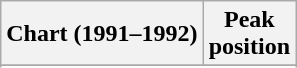<table class="wikitable sortable plainrowheaders" style="text-align:center">
<tr>
<th scope="col">Chart (1991–1992)</th>
<th scope="col">Peak<br>position</th>
</tr>
<tr>
</tr>
<tr>
</tr>
<tr>
</tr>
</table>
